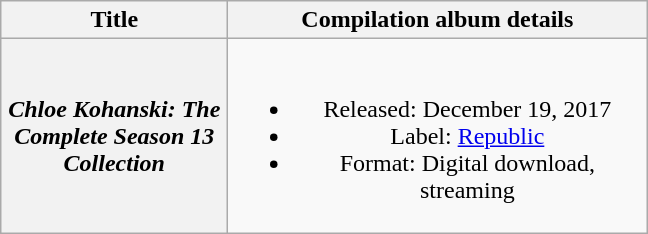<table class="wikitable plainrowheaders" style="text-align:center;">
<tr>
<th scope="col" style="width:9em;">Title</th>
<th scope="col" style="width:17em;">Compilation album details</th>
</tr>
<tr>
<th scope="row"><em>Chloe Kohanski: The Complete Season 13 Collection</em></th>
<td><br><ul><li>Released: December 19, 2017</li><li>Label: <a href='#'>Republic</a></li><li>Format: Digital download, streaming</li></ul></td>
</tr>
</table>
